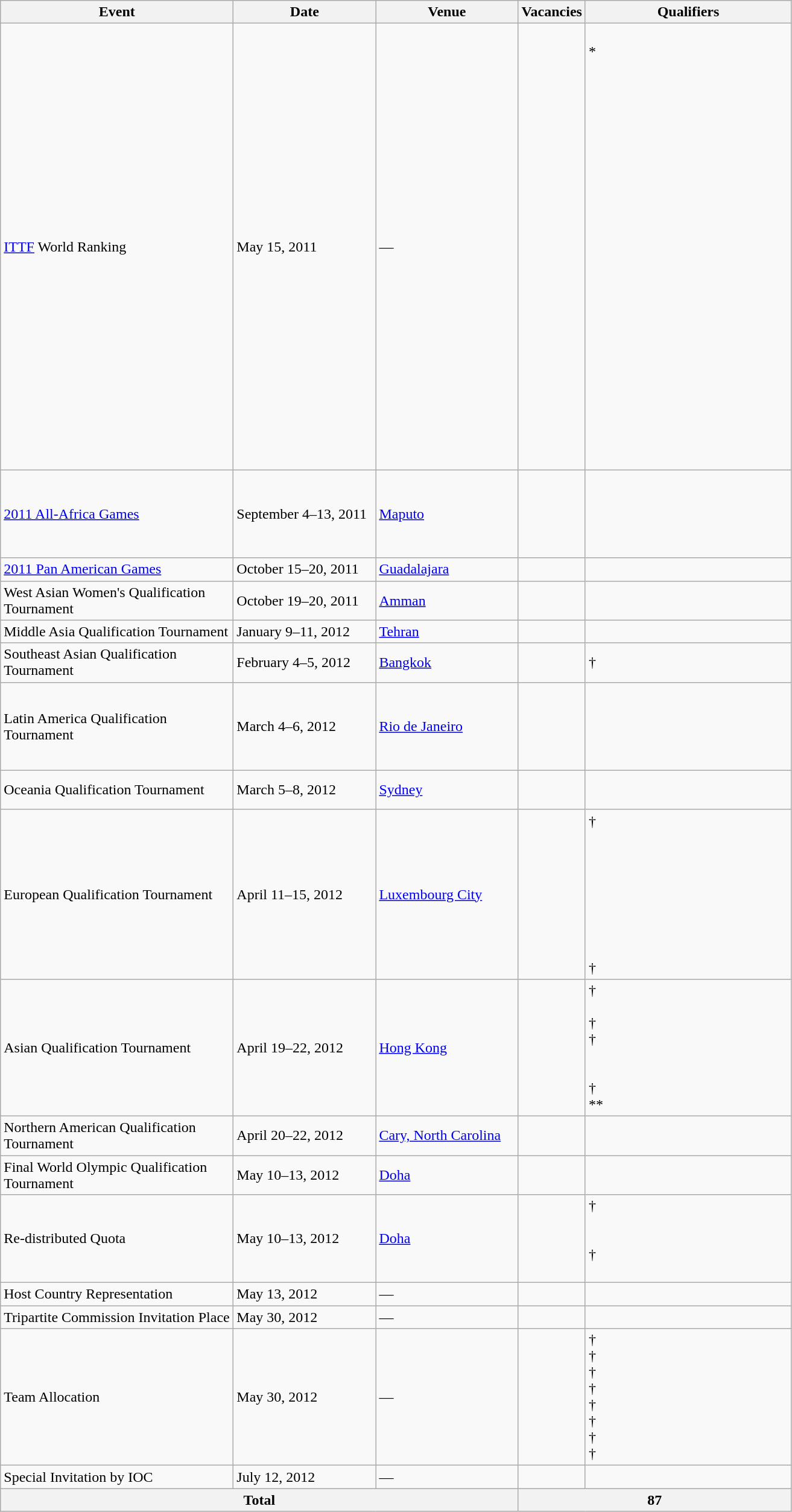<table class="wikitable" style="text-align:left; font-size:100%">
<tr>
<th width=250>Event</th>
<th width=150>Date</th>
<th width=150>Venue</th>
<th width=50>Vacancies</th>
<th width=220>Qualifiers</th>
</tr>
<tr>
<td><a href='#'>ITTF</a> World Ranking</td>
<td>May 15, 2011</td>
<td>—</td>
<td></td>
<td><br>*<br><br><br><br><br><br><br><br><br><br><br><br><br><br><br><br><br><br><br><br><br><br><br><br><br><br></td>
</tr>
<tr>
<td><a href='#'>2011 All-Africa Games</a></td>
<td>September 4–13, 2011</td>
<td> <a href='#'>Maputo</a></td>
<td></td>
<td><br><br><br><br><br></td>
</tr>
<tr>
<td><a href='#'>2011 Pan American Games</a></td>
<td>October 15–20, 2011</td>
<td> <a href='#'>Guadalajara</a></td>
<td></td>
<td></td>
</tr>
<tr>
<td>West Asian Women's Qualification Tournament</td>
<td>October 19–20, 2011</td>
<td> <a href='#'>Amman</a></td>
<td></td>
<td></td>
</tr>
<tr>
<td>Middle Asia Qualification Tournament</td>
<td>January 9–11, 2012</td>
<td> <a href='#'>Tehran</a></td>
<td></td>
<td></td>
</tr>
<tr>
<td>Southeast Asian Qualification Tournament</td>
<td>February 4–5, 2012</td>
<td> <a href='#'>Bangkok</a></td>
<td></td>
<td>†</td>
</tr>
<tr>
<td>Latin America Qualification Tournament</td>
<td>March 4–6, 2012</td>
<td> <a href='#'>Rio de Janeiro</a></td>
<td></td>
<td><br><br><br><br><br></td>
</tr>
<tr>
<td>Oceania Qualification Tournament</td>
<td>March 5–8, 2012</td>
<td> <a href='#'>Sydney</a></td>
<td></td>
<td><br><br></td>
</tr>
<tr>
<td>European Qualification Tournament</td>
<td>April 11–15, 2012</td>
<td> <a href='#'>Luxembourg City</a></td>
<td></td>
<td>†<br><br><br><br><br><br><br><br><br>†<br></td>
</tr>
<tr>
<td>Asian Qualification Tournament</td>
<td>April 19–22, 2012</td>
<td> <a href='#'>Hong Kong</a></td>
<td></td>
<td>†<br><br>†<br>†<br><br><br>†<br>**</td>
</tr>
<tr>
<td>Northern American Qualification Tournament</td>
<td>April 20–22, 2012</td>
<td> <a href='#'>Cary, North Carolina</a></td>
<td></td>
<td><br></td>
</tr>
<tr>
<td>Final World Olympic Qualification Tournament</td>
<td>May 10–13, 2012</td>
<td> <a href='#'>Doha</a></td>
<td></td>
<td><br></td>
</tr>
<tr>
<td>Re-distributed Quota</td>
<td>May 10–13, 2012</td>
<td> <a href='#'>Doha</a></td>
<td></td>
<td>†<br><br><br>†<br><br></td>
</tr>
<tr>
<td>Host Country Representation</td>
<td>May 13, 2012</td>
<td>—</td>
<td></td>
<td></td>
</tr>
<tr>
<td>Tripartite Commission Invitation Place</td>
<td>May 30, 2012</td>
<td>—</td>
<td></td>
<td></td>
</tr>
<tr>
<td>Team Allocation</td>
<td>May 30, 2012</td>
<td>—</td>
<td></td>
<td>†<br>†<br>†<br>†<br>†<br>†<br>†<br>†</td>
</tr>
<tr>
<td>Special Invitation by IOC</td>
<td>July 12, 2012</td>
<td>—</td>
<td></td>
<td></td>
</tr>
<tr>
<th colspan=3>Total</th>
<th colspan=2>87</th>
</tr>
</table>
